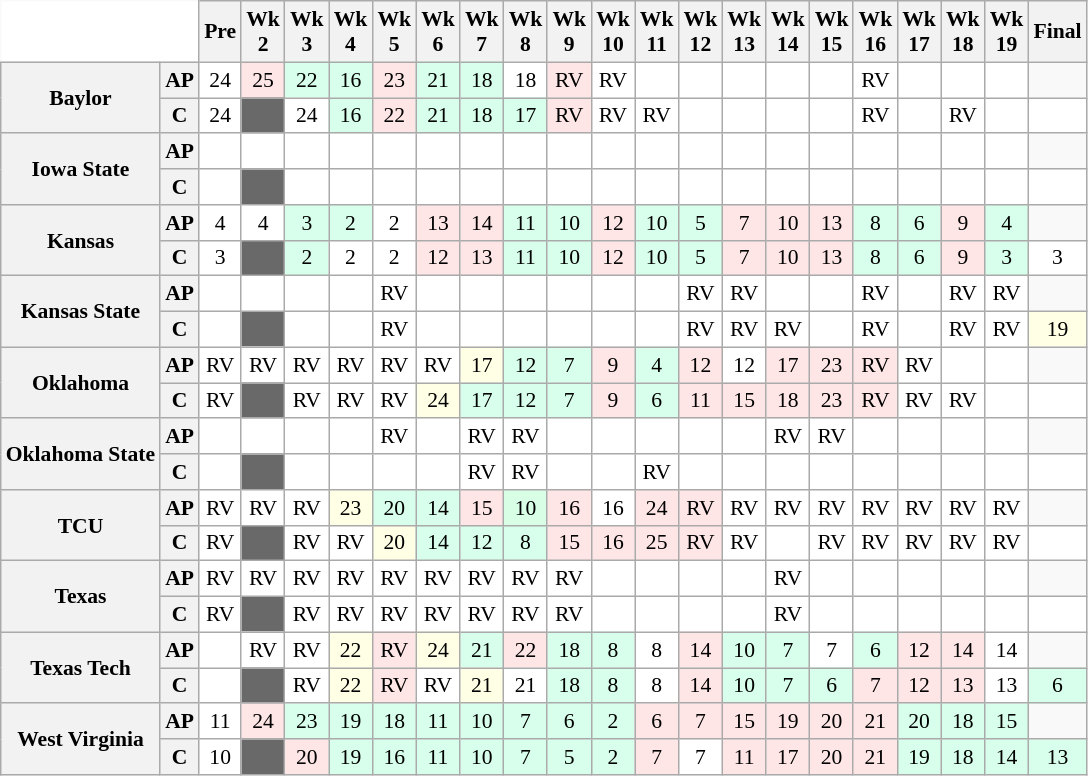<table class="wikitable" style="white-space:nowrap;font-size:90%;">
<tr>
<th colspan=2 style="background:white; border-top-style:hidden; border-left-style:hidden;"> </th>
<th>Pre</th>
<th>Wk<br>2</th>
<th>Wk<br>3</th>
<th>Wk<br>4</th>
<th>Wk<br>5</th>
<th>Wk<br>6</th>
<th>Wk<br>7</th>
<th>Wk<br>8</th>
<th>Wk<br>9</th>
<th>Wk<br>10</th>
<th>Wk<br>11</th>
<th>Wk<br>12</th>
<th>Wk<br>13</th>
<th>Wk<br>14</th>
<th>Wk<br>15</th>
<th>Wk<br>16</th>
<th>Wk<br>17</th>
<th>Wk<br>18</th>
<th>Wk<br>19</th>
<th>Final</th>
</tr>
<tr style="text-align:center;">
<th rowspan=2 style=>Baylor</th>
<th>AP</th>
<td style="background:#FFF;">24</td>
<td style="background:#FFE6E6;">25</td>
<td style="background:#D8FFEB;">22</td>
<td style="background:#D8FFEB;">16</td>
<td style="background:#FFE6E6;">23</td>
<td style="background:#D8FFEB;">21</td>
<td style="background:#D8FFEB;">18</td>
<td style="background:#FFF;">18</td>
<td style="background:#FFE6E6;">RV</td>
<td style="background:#FFF;">RV</td>
<td style="background:#FFF;"></td>
<td style="background:#FFF;"></td>
<td style="background:#FFF;"></td>
<td style="background:#FFF;"></td>
<td style="background:#FFF;"></td>
<td style="background:#FFF;">RV</td>
<td style="background:#FFF;"></td>
<td style="background:#FFF;"></td>
<td style="background:#FFF;"></td>
</tr>
<tr style="text-align:center;">
<th>C</th>
<td style="background:#FFF;">24</td>
<td style="background:#696969;"></td>
<td style="background:#FFF;">24</td>
<td style="background:#D8FFEB;">16</td>
<td style="background:#FFE6E6;">22</td>
<td style="background:#D8FFEB;">21</td>
<td style="background:#D8FFEB;">18</td>
<td style="background:#D8FFEB;">17</td>
<td style="background:#FFE6E6;">RV</td>
<td style="background:#FFF;">RV</td>
<td style="background:#FFF;">RV</td>
<td style="background:#FFF;"></td>
<td style="background:#FFF;"></td>
<td style="background:#FFF;"></td>
<td style="background:#FFF;"></td>
<td style="background:#FFF;">RV</td>
<td style="background:#FFF;"></td>
<td style="background:#FFF;">RV</td>
<td style="background:#FFF;"></td>
<td style="background:#FFF;"></td>
</tr>
<tr style="text-align:center;">
<th rowspan=2 style=>Iowa State</th>
<th>AP</th>
<td style="background:#FFF;"></td>
<td style="background:#FFF;"></td>
<td style="background:#FFF;"></td>
<td style="background:#FFF;"></td>
<td style="background:#FFF;"></td>
<td style="background:#FFF;"></td>
<td style="background:#FFF;"></td>
<td style="background:#FFF;"></td>
<td style="background:#FFF;"></td>
<td style="background:#FFF;"></td>
<td style="background:#FFF;"></td>
<td style="background:#FFF;"></td>
<td style="background:#FFF;"></td>
<td style="background:#FFF;"></td>
<td style="background:#FFF;"></td>
<td style="background:#FFF;"></td>
<td style="background:#FFF;"></td>
<td style="background:#FFF;"></td>
<td style="background:#FFF;"></td>
</tr>
<tr style="text-align:center;">
<th>C</th>
<td style="background:#FFF;"></td>
<td style="background:#696969;"></td>
<td style="background:#FFF;"></td>
<td style="background:#FFF;"></td>
<td style="background:#FFF;"></td>
<td style="background:#FFF;"></td>
<td style="background:#FFF;"></td>
<td style="background:#FFF;"></td>
<td style="background:#FFF;"></td>
<td style="background:#FFF;"></td>
<td style="background:#FFF;"></td>
<td style="background:#FFF;"></td>
<td style="background:#FFF;"></td>
<td style="background:#FFF;"></td>
<td style="background:#FFF;"></td>
<td style="background:#FFF;"></td>
<td style="background:#FFF;"></td>
<td style="background:#FFF;"></td>
<td style="background:#FFF;"></td>
<td style="background:#FFF;"></td>
</tr>
<tr style="text-align:center;">
<th rowspan=2 style=>Kansas</th>
<th>AP</th>
<td style="background:#FFF;">4</td>
<td style="background:#FFF;">4</td>
<td style="background:#D8FFEB;">3</td>
<td style="background:#D8FFEB;">2</td>
<td style="background:#FFF;">2</td>
<td style="background:#FFE6E6;">13</td>
<td style="background:#FFE6E6;">14</td>
<td style="background:#D8FFEB;">11</td>
<td style="background:#D8FFEB;">10</td>
<td style="background:#FFE6E6;">12</td>
<td style="background:#D8FFEB;">10</td>
<td style="background:#D8FFEB;">5</td>
<td style="background:#FFE6E6;">7</td>
<td style="background:#FFE6E6;">10</td>
<td style="background:#FFE6E6;">13</td>
<td style="background:#D8FFEB;">8</td>
<td style="background:#D8FFEB;">6</td>
<td style="background:#FFE6E6;">9</td>
<td style="background:#D8FFEB;">4</td>
</tr>
<tr style="text-align:center;">
<th>C</th>
<td style="background:#FFF;">3</td>
<td style="background:#696969;"></td>
<td style="background:#D8FFEB;">2</td>
<td style="background:#FFF;">2</td>
<td style="background:#FFF;">2</td>
<td style="background:#FFE6E6;">12</td>
<td style="background:#FFE6E6;">13</td>
<td style="background:#D8FFEB;">11</td>
<td style="background:#D8FFEB;">10</td>
<td style="background:#FFE6E6;">12</td>
<td style="background:#D8FFEB;">10</td>
<td style="background:#D8FFEB;">5</td>
<td style="background:#FFE6E6;">7</td>
<td style="background:#FFE6E6;">10</td>
<td style="background:#FFE6E6;">13</td>
<td style="background:#D8FFEB;">8</td>
<td style="background:#D8FFEB;">6</td>
<td style="background:#FFE6E6;">9</td>
<td style="background:#D8FFEB;">3</td>
<td style="background:#FFF;">3</td>
</tr>
<tr style="text-align:center;">
<th rowspan=2 style=>Kansas State</th>
<th>AP</th>
<td style="background:#FFF;"></td>
<td style="background:#FFF;"></td>
<td style="background:#FFF;"></td>
<td style="background:#FFF;"></td>
<td style="background:#FFF;">RV</td>
<td style="background:#FFF;"></td>
<td style="background:#FFF;"></td>
<td style="background:#FFF;"></td>
<td style="background:#FFF;"></td>
<td style="background:#FFF;"></td>
<td style="background:#FFF;"></td>
<td style="background:#FFF;">RV</td>
<td style="background:#FFF;">RV</td>
<td style="background:#FFF;"></td>
<td style="background:#FFF;"></td>
<td style="background:#FFF;">RV</td>
<td style="background:#FFF;"></td>
<td style="background:#FFF;">RV</td>
<td style="background:#FFF;">RV</td>
</tr>
<tr style="text-align:center;">
<th>C</th>
<td style="background:#FFF;"></td>
<td style="background:#696969;"></td>
<td style="background:#FFF;"></td>
<td style="background:#FFF;"></td>
<td style="background:#FFF;">RV</td>
<td style="background:#FFF;"></td>
<td style="background:#FFF;"></td>
<td style="background:#FFF;"></td>
<td style="background:#FFF;"></td>
<td style="background:#FFF;"></td>
<td style="background:#FFF;"></td>
<td style="background:#FFF;">RV</td>
<td style="background:#FFF;">RV</td>
<td style="background:#FFF;">RV</td>
<td style="background:#FFF;"></td>
<td style="background:#FFF;">RV</td>
<td style="background:#FFF;"></td>
<td style="background:#FFF;">RV</td>
<td style="background:#FFF;">RV</td>
<td style="background:#FFFFE6;">19</td>
</tr>
<tr style="text-align:center;">
<th rowspan=2 style=>Oklahoma</th>
<th>AP</th>
<td style="background:#FFF;">RV</td>
<td style="background:#FFF;">RV</td>
<td style="background:#FFF;">RV</td>
<td style="background:#FFF;">RV</td>
<td style="background:#FFF;">RV</td>
<td style="background:#FFF;">RV</td>
<td style="background:#FFFFE6;">17</td>
<td style="background:#D8FFEB;">12</td>
<td style="background:#D8FFEB;">7</td>
<td style="background:#FFE6E6;">9</td>
<td style="background:#D8FFEB;">4</td>
<td style="background:#FFE6E6;">12</td>
<td style="background:#FFF;">12</td>
<td style="background:#FFE6E6;">17</td>
<td style="background:#FFE6E6;">23</td>
<td style="background:#FFE6E6;">RV</td>
<td style="background:#FFF;">RV</td>
<td style="background:#FFF;"></td>
<td style="background:#FFF;"></td>
</tr>
<tr style="text-align:center;">
<th>C</th>
<td style="background:#FFF;">RV</td>
<td style="background:#696969;"></td>
<td style="background:#FFF;">RV</td>
<td style="background:#FFF;">RV</td>
<td style="background:#FFF;">RV</td>
<td style="background:#FFFFE6;">24</td>
<td style="background:#D8FFEB;">17</td>
<td style="background:#D8FFEB;">12</td>
<td style="background:#D8FFEB;">7</td>
<td style="background:#FFE6E6;">9</td>
<td style="background:#D8FFEB;">6</td>
<td style="background:#FFE6E6;">11</td>
<td style="background:#FFE6E6;">15</td>
<td style="background:#FFE6E6;">18</td>
<td style="background:#FFE6E6;">23</td>
<td style="background:#FFE6E6;">RV</td>
<td style="background:#FFF;">RV</td>
<td style="background:#FFF;">RV</td>
<td style="background:#FFF;"></td>
<td style="background:#FFF;"></td>
</tr>
<tr style="text-align:center;">
<th rowspan=2 style=>Oklahoma State</th>
<th>AP</th>
<td style="background:#FFF;"></td>
<td style="background:#FFF;"></td>
<td style="background:#FFF;"></td>
<td style="background:#FFF;"></td>
<td style="background:#FFF;">RV</td>
<td style="background:#FFF;"></td>
<td style="background:#FFF;">RV</td>
<td style="background:#FFF;">RV</td>
<td style="background:#FFF;"></td>
<td style="background:#FFF;"></td>
<td style="background:#FFF;"></td>
<td style="background:#FFF;"></td>
<td style="background:#FFF;"></td>
<td style="background:#FFF;">RV</td>
<td style="background:#FFF;">RV</td>
<td style="background:#FFF;"></td>
<td style="background:#FFF;"></td>
<td style="background:#FFF;"></td>
<td style="background:#FFF;"></td>
</tr>
<tr style="text-align:center;">
<th>C</th>
<td style="background:#FFF;"></td>
<td style="background:#696969;"></td>
<td style="background:#FFF;"></td>
<td style="background:#FFF;"></td>
<td style="background:#FFF;"></td>
<td style="background:#FFF;"></td>
<td style="background:#FFF;">RV</td>
<td style="background:#FFF;">RV</td>
<td style="background:#FFF;"></td>
<td style="background:#FFF;"></td>
<td style="background:#FFF;">RV</td>
<td style="background:#FFF;"></td>
<td style="background:#FFF;"></td>
<td style="background:#FFF;"></td>
<td style="background:#FFF;"></td>
<td style="background:#FFF;"></td>
<td style="background:#FFF;"></td>
<td style="background:#FFF;"></td>
<td style="background:#FFF;"></td>
<td style="background:#FFF;"></td>
</tr>
<tr style="text-align:center;">
<th rowspan=2 style=>TCU</th>
<th>AP</th>
<td style="background:#FFF;">RV</td>
<td style="background:#FFF;">RV</td>
<td style="background:#FFF;">RV</td>
<td style="background:#FFFFE6;">23</td>
<td style="background:#D8FFEB;">20</td>
<td style="background:#D8FFEB;">14</td>
<td style="background:#FFE6E6;">15</td>
<td style="background:#D8FFE6;">10</td>
<td style="background:#FFE6E6;">16</td>
<td style="background:#FFF;">16</td>
<td style="background:#FFE6E6;">24</td>
<td style="background:#FFE6E6;">RV</td>
<td style="background:#FFF;">RV</td>
<td style="background:#FFF;">RV</td>
<td style="background:#FFF;">RV</td>
<td style="background:#FFF;">RV</td>
<td style="background:#FFF;">RV</td>
<td style="background:#FFF;">RV</td>
<td style="background:#FFF;">RV</td>
</tr>
<tr style="text-align:center;">
<th>C</th>
<td style="background:#FFF;">RV</td>
<td style="background:#696969;"></td>
<td style="background:#FFF;">RV</td>
<td style="background:#FFF;">RV</td>
<td style="background:#FFFFE6;">20</td>
<td style="background:#D8FFEB;">14</td>
<td style="background:#D8FFEB;">12</td>
<td style="background:#D8FFEB;">8</td>
<td style="background:#FFE6E6;">15</td>
<td style="background:#FFE6E6;">16</td>
<td style="background:#FFE6E6;">25</td>
<td style="background:#FFE6E6;">RV</td>
<td style="background:#FFF;">RV</td>
<td style="background:#FFF;"></td>
<td style="background:#FFF;">RV</td>
<td style="background:#FFF;">RV</td>
<td style="background:#FFF;">RV</td>
<td style="background:#FFF;">RV</td>
<td style="background:#FFF;">RV</td>
<td style="background:#FFF;"></td>
</tr>
<tr style="text-align:center;">
<th rowspan=2 style=>Texas</th>
<th>AP</th>
<td style="background:#FFF;">RV</td>
<td style="background:#FFF;">RV</td>
<td style="background:#FFF;">RV</td>
<td style="background:#FFF;">RV</td>
<td style="background:#FFF;">RV</td>
<td style="background:#FFF;">RV</td>
<td style="background:#FFF;">RV</td>
<td style="background:#FFF;">RV</td>
<td style="background:#FFF;">RV</td>
<td style="background:#FFF;"></td>
<td style="background:#FFF;"></td>
<td style="background:#FFF;"></td>
<td style="background:#FFF;"></td>
<td style="background:#FFF;">RV</td>
<td style="background:#FFF;"></td>
<td style="background:#FFF;"></td>
<td style="background:#FFF;"></td>
<td style="background:#FFF;"></td>
<td style="background:#FFF;"></td>
</tr>
<tr style="text-align:center;">
<th>C</th>
<td style="background:#FFF;">RV</td>
<td style="background:#696969;"></td>
<td style="background:#FFF;">RV</td>
<td style="background:#FFF;">RV</td>
<td style="background:#FFF;">RV</td>
<td style="background:#FFF;">RV</td>
<td style="background:#FFF;">RV</td>
<td style="background:#FFF;">RV</td>
<td style="background:#FFF;">RV</td>
<td style="background:#FFF;"></td>
<td style="background:#FFF;"></td>
<td style="background:#FFF;"></td>
<td style="background:#FFF;"></td>
<td style="background:#FFF;">RV</td>
<td style="background:#FFF;"></td>
<td style="background:#FFF;"></td>
<td style="background:#FFF;"></td>
<td style="background:#FFF;"></td>
<td style="background:#FFF;"></td>
<td style="background:#FFF;"></td>
</tr>
<tr style="text-align:center;">
<th rowspan=2 style=>Texas Tech</th>
<th>AP</th>
<td style="background:#FFF;"></td>
<td style="background:#FFF;">RV</td>
<td style="background:#FFF;">RV</td>
<td style="background:#FFFFE6;">22</td>
<td style="background:#FFE6E6;">RV</td>
<td style="background:#FFFFE6;">24</td>
<td style="background:#D8FFEB;">21</td>
<td style="background:#FFE6E6;">22</td>
<td style="background:#D8FFEB;">18</td>
<td style="background:#D8FFEB;">8</td>
<td style="background:#FFF;">8</td>
<td style="background:#FFE6E6;">14</td>
<td style="background:#D8FFEB;">10</td>
<td style="background:#D8FFEB;">7</td>
<td style="background:#FFF;">7</td>
<td style="background:#D8FFEB;">6</td>
<td style="background:#FFE6E6;">12</td>
<td style="background:#FFE6E6;">14</td>
<td style="background:#FFF;">14</td>
</tr>
<tr style="text-align:center;">
<th>C</th>
<td style="background:#FFF;"></td>
<td style="background:#696969;"></td>
<td style="background:#FFF;">RV</td>
<td style="background:#FFFFE6;">22</td>
<td style="background:#FFE6E6;">RV</td>
<td style="background:#FFF;">RV</td>
<td style="background:#FFFFE6;">21</td>
<td style="background:#FFF;">21</td>
<td style="background:#D8FFEB;">18</td>
<td style="background:#D8FFEB;">8</td>
<td style="background:#FFF;">8</td>
<td style="background:#FFE6E6;">14</td>
<td style="background:#D8FFEB;">10</td>
<td style="background:#D8FFEB;">7</td>
<td style="background:#D8FFEB;">6</td>
<td style="background:#FFE6E6;">7</td>
<td style="background:#FFE6E6;">12</td>
<td style="background:#FFE6E6;">13</td>
<td style="background:#FFF;">13</td>
<td style="background:#D8FFEB;">6</td>
</tr>
<tr style="text-align:center;">
<th rowspan=2 style=>West Virginia</th>
<th>AP</th>
<td style="background:#FFF;">11</td>
<td style="background:#FFE6E6;">24</td>
<td style="background:#D8FFEB;">23</td>
<td style="background:#D8FFEB;">19</td>
<td style="background:#D8FFEB;">18</td>
<td style="background:#D8FFEB;">11</td>
<td style="background:#D8FFEB;">10</td>
<td style="background:#D8FFEB;">7</td>
<td style="background:#D8FFEB;">6</td>
<td style="background:#D8FFEB;">2</td>
<td style="background:#FFE6E6;">6</td>
<td style="background:#FFE6E6;">7</td>
<td style="background:#FFE6E6;">15</td>
<td style="background:#FFE6E6;">19</td>
<td style="background:#FFE6E6;">20</td>
<td style="background:#FFE6E6;">21</td>
<td style="background:#D8FFEB;">20</td>
<td style="background:#D8FFEB;">18</td>
<td style="background:#D8FFEB;">15</td>
</tr>
<tr style="text-align:center;">
<th>C</th>
<td style="background:#FFF;">10</td>
<td style="background:#696969;"></td>
<td style="background:#FFE6E6;">20</td>
<td style="background:#D8FFEB;">19</td>
<td style="background:#D8FFEB;">16</td>
<td style="background:#D8FFEB;">11</td>
<td style="background:#D8FFEB;">10</td>
<td style="background:#D8FFEB;">7</td>
<td style="background:#D8FFEB;">5</td>
<td style="background:#D8FFEB;">2</td>
<td style="background:#FFE6E6;">7</td>
<td style="background:#FFF;">7</td>
<td style="background:#FFE6E6;">11</td>
<td style="background:#FFE6E6;">17</td>
<td style="background:#FFE6E6;">20</td>
<td style="background:#FFE6E6;">21</td>
<td style="background:#D8FFEB;">19</td>
<td style="background:#D8FFEB;">18</td>
<td style="background:#D8FFEB;">14</td>
<td style="background:#D8FFEB;">13</td>
</tr>
</table>
